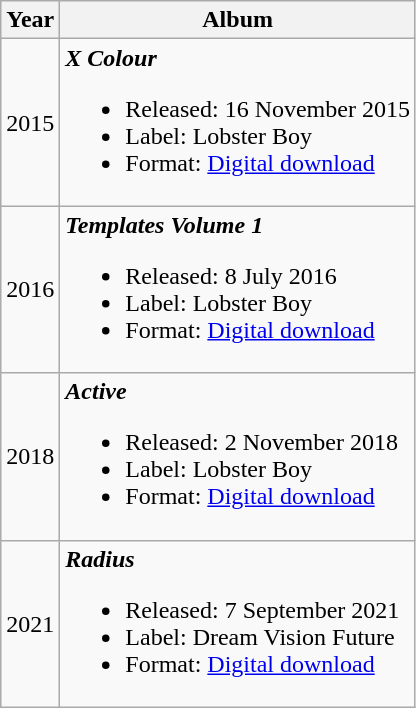<table class="wikitable">
<tr>
<th>Year</th>
<th>Album</th>
</tr>
<tr>
<td>2015</td>
<td><strong><em>X Colour</em></strong><br><ul><li>Released: 16 November 2015</li><li>Label: Lobster Boy</li><li>Format: <a href='#'>Digital download</a></li></ul></td>
</tr>
<tr>
<td>2016</td>
<td><strong><em>Templates Volume 1</em></strong><br><ul><li>Released: 8 July 2016</li><li>Label: Lobster Boy</li><li>Format: <a href='#'>Digital download</a></li></ul></td>
</tr>
<tr>
<td>2018</td>
<td><strong><em>Active</em></strong><br><ul><li>Released: 2 November 2018</li><li>Label: Lobster Boy</li><li>Format: <a href='#'>Digital download</a></li></ul></td>
</tr>
<tr>
<td>2021</td>
<td><strong><em>Radius</em></strong><br><ul><li>Released: 7 September 2021</li><li>Label: Dream Vision Future</li><li>Format: <a href='#'>Digital download</a></li></ul></td>
</tr>
</table>
